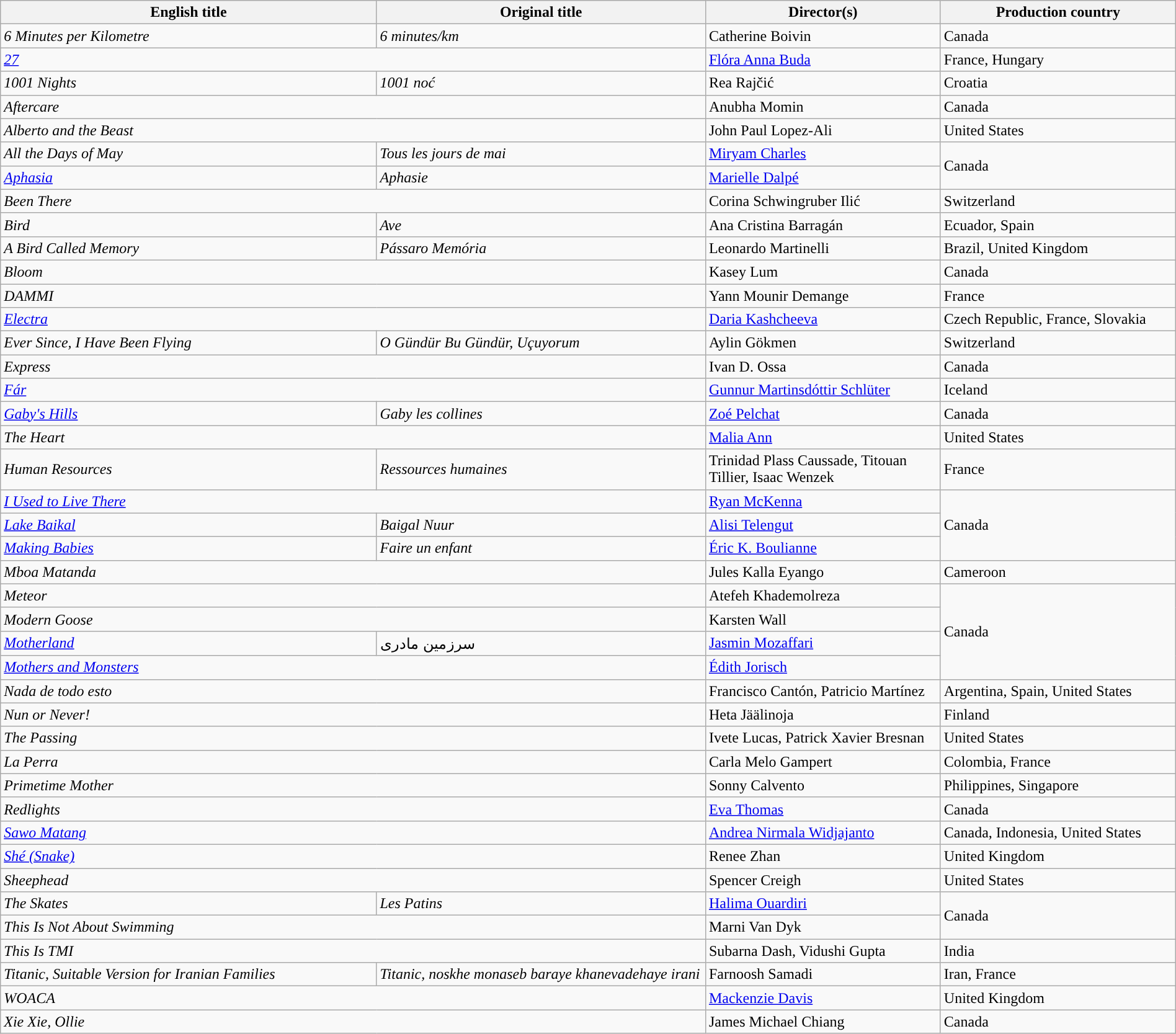<table class="sortable wikitable" width="100%" cellpadding="5">
<tr>
<th scope="col" width="32%">English title</th>
<th scope="col" width="28%">Original title</th>
<th scope="col" width="20%">Director(s)</th>
<th scope="col" width="20%">Production country</th>
</tr>
<tr>
<td><em>6 Minutes per Kilometre</em></td>
<td><em>6 minutes/km</em></td>
<td>Catherine Boivin</td>
<td>Canada</td>
</tr>
<tr>
<td colspan=2><em><a href='#'>27</a></em></td>
<td><a href='#'>Flóra Anna Buda</a></td>
<td>France, Hungary</td>
</tr>
<tr>
<td><em>1001 Nights</em></td>
<td><em>1001 noć</em></td>
<td>Rea Rajčić</td>
<td>Croatia</td>
</tr>
<tr>
<td colspan=2><em>Aftercare</em></td>
<td>Anubha Momin</td>
<td>Canada</td>
</tr>
<tr>
<td colspan=2><em>Alberto and the Beast</em></td>
<td>John Paul Lopez-Ali</td>
<td>United States</td>
</tr>
<tr>
<td><em>All the Days of May</em></td>
<td><em>Tous les jours de mai</em></td>
<td><a href='#'>Miryam Charles</a></td>
<td rowspan="2">Canada</td>
</tr>
<tr>
<td><em><a href='#'>Aphasia</a></em></td>
<td><em>Aphasie</em></td>
<td><a href='#'>Marielle Dalpé</a></td>
</tr>
<tr>
<td colspan=2><em>Been There</em></td>
<td>Corina Schwingruber Ilić</td>
<td>Switzerland</td>
</tr>
<tr>
<td><em>Bird</em></td>
<td><em>Ave</em></td>
<td>Ana Cristina Barragán</td>
<td>Ecuador, Spain</td>
</tr>
<tr>
<td><em>A Bird Called Memory</em></td>
<td><em>Pássaro Memória</em></td>
<td>Leonardo Martinelli</td>
<td>Brazil, United Kingdom</td>
</tr>
<tr>
<td colspan=2><em>Bloom</em></td>
<td>Kasey Lum</td>
<td>Canada</td>
</tr>
<tr>
<td colspan=2><em>DAMMI</em></td>
<td>Yann Mounir Demange</td>
<td>France</td>
</tr>
<tr>
<td colspan=2><em><a href='#'>Electra</a></em></td>
<td><a href='#'>Daria Kashcheeva</a></td>
<td>Czech Republic, France, Slovakia</td>
</tr>
<tr>
<td><em>Ever Since, I Have Been Flying</em></td>
<td><em>O Gündür Bu Gündür, Uçuyorum</em></td>
<td>Aylin Gökmen</td>
<td>Switzerland</td>
</tr>
<tr>
<td colspan=2><em>Express</em></td>
<td>Ivan D. Ossa</td>
<td>Canada</td>
</tr>
<tr>
<td colspan=2><em><a href='#'>Fár</a></em></td>
<td><a href='#'>Gunnur Martinsdóttir Schlüter</a></td>
<td>Iceland</td>
</tr>
<tr>
<td><em><a href='#'>Gaby's Hills</a></em></td>
<td><em>Gaby les collines</em></td>
<td><a href='#'>Zoé Pelchat</a></td>
<td>Canada</td>
</tr>
<tr>
<td colspan=2><em>The Heart</em></td>
<td><a href='#'>Malia Ann</a></td>
<td>United States</td>
</tr>
<tr>
<td><em>Human Resources</em></td>
<td><em>Ressources humaines</em></td>
<td>Trinidad Plass Caussade, Titouan Tillier, Isaac Wenzek</td>
<td>France</td>
</tr>
<tr>
<td colspan=2><em><a href='#'>I Used to Live There</a></em></td>
<td><a href='#'>Ryan McKenna</a></td>
<td rowspan="3">Canada</td>
</tr>
<tr>
<td><em><a href='#'>Lake Baikal</a></em></td>
<td><em>Baigal Nuur</em></td>
<td><a href='#'>Alisi Telengut</a></td>
</tr>
<tr>
<td><em><a href='#'>Making Babies</a></em></td>
<td><em>Faire un enfant</em></td>
<td><a href='#'>Éric K. Boulianne</a></td>
</tr>
<tr>
<td colspan=2><em>Mboa Matanda</em></td>
<td>Jules Kalla Eyango</td>
<td>Cameroon</td>
</tr>
<tr>
<td colspan=2><em>Meteor</em></td>
<td>Atefeh Khademolreza</td>
<td rowspan="4">Canada</td>
</tr>
<tr>
<td colspan=2><em>Modern Goose</em></td>
<td>Karsten Wall</td>
</tr>
<tr>
<td><em><a href='#'>Motherland</a></em></td>
<td>سرزمین مادری</td>
<td><a href='#'>Jasmin Mozaffari</a></td>
</tr>
<tr>
<td colspan=2><em><a href='#'>Mothers and Monsters</a></em></td>
<td><a href='#'>Édith Jorisch</a></td>
</tr>
<tr>
<td colspan=2><em>Nada de todo esto</em></td>
<td>Francisco Cantón, Patricio Martínez</td>
<td>Argentina, Spain, United States</td>
</tr>
<tr>
<td colspan=2><em>Nun or Never!</em></td>
<td>Heta Jäälinoja</td>
<td>Finland</td>
</tr>
<tr>
<td colspan=2><em>The Passing</em></td>
<td>Ivete Lucas, Patrick Xavier Bresnan</td>
<td>United States</td>
</tr>
<tr>
<td colspan=2><em>La Perra</em></td>
<td>Carla Melo Gampert</td>
<td>Colombia, France</td>
</tr>
<tr>
<td colspan=2><em>Primetime Mother</em></td>
<td>Sonny Calvento</td>
<td>Philippines, Singapore</td>
</tr>
<tr>
<td colspan=2><em>Redlights</em></td>
<td><a href='#'>Eva Thomas</a></td>
<td>Canada</td>
</tr>
<tr>
<td colspan=2><em><a href='#'>Sawo Matang</a></em></td>
<td><a href='#'>Andrea Nirmala Widjajanto</a></td>
<td>Canada, Indonesia, United States</td>
</tr>
<tr>
<td colspan=2><em><a href='#'>Shé (Snake)</a></em></td>
<td>Renee Zhan</td>
<td>United Kingdom</td>
</tr>
<tr>
<td colspan=2><em>Sheephead</em></td>
<td>Spencer Creigh</td>
<td>United States</td>
</tr>
<tr>
<td><em>The Skates</em></td>
<td><em>Les Patins</em></td>
<td><a href='#'>Halima Ouardiri</a></td>
<td rowspan="2">Canada</td>
</tr>
<tr>
<td colspan=2><em>This Is Not About Swimming</em></td>
<td>Marni Van Dyk</td>
</tr>
<tr>
<td colspan=2><em>This Is TMI</em></td>
<td>Subarna Dash, Vidushi Gupta</td>
<td>India</td>
</tr>
<tr>
<td><em>Titanic, Suitable Version for Iranian Families</em></td>
<td><em>Titanic, noskhe monaseb baraye khanevadehaye irani</em></td>
<td>Farnoosh Samadi</td>
<td>Iran, France</td>
</tr>
<tr>
<td colspan=2><em>WOACA</em></td>
<td><a href='#'>Mackenzie Davis</a></td>
<td>United Kingdom</td>
</tr>
<tr>
<td colspan=2><em>Xie Xie, Ollie</em></td>
<td>James Michael Chiang</td>
<td>Canada</td>
</tr>
</table>
